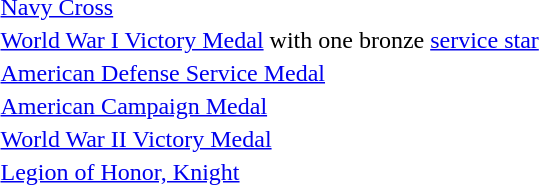<table>
<tr>
<td> <a href='#'>Navy Cross</a></td>
</tr>
<tr>
<td> <a href='#'>World War I Victory Medal</a> with one bronze <a href='#'>service star</a></td>
</tr>
<tr>
<td> <a href='#'>American Defense Service Medal</a></td>
</tr>
<tr>
<td> <a href='#'>American Campaign Medal</a></td>
</tr>
<tr>
<td> <a href='#'>World War II Victory Medal</a></td>
</tr>
<tr>
<td> <a href='#'>Legion of Honor, Knight</a></td>
</tr>
</table>
